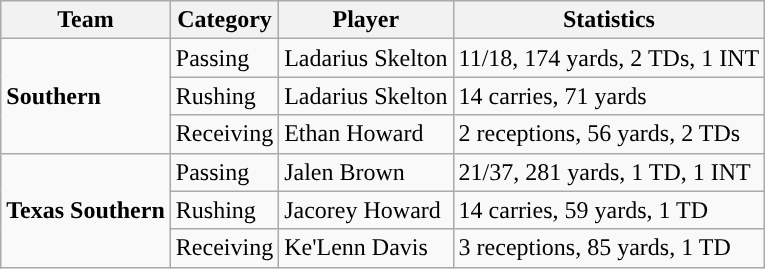<table class="wikitable" style="float: left;">
<tr>
<th>Team</th>
<th>Category</th>
<th>Player</th>
<th>Statistics</th>
</tr>
<tr>
<td rowspan=3><strong>Southern</strong></td>
<td>Passing</td>
<td>Ladarius Skelton</td>
<td>11/18, 174 yards, 2 TDs, 1 INT</td>
</tr>
<tr>
<td>Rushing</td>
<td>Ladarius Skelton</td>
<td>14 carries, 71 yards</td>
</tr>
<tr>
<td>Receiving</td>
<td>Ethan Howard</td>
<td>2 receptions, 56 yards, 2 TDs</td>
</tr>
<tr>
<td rowspan=3><strong>Texas Southern</strong></td>
<td>Passing</td>
<td>Jalen Brown</td>
<td>21/37, 281 yards, 1 TD, 1 INT</td>
</tr>
<tr>
<td>Rushing</td>
<td>Jacorey Howard</td>
<td>14 carries, 59 yards, 1 TD</td>
</tr>
<tr>
<td>Receiving</td>
<td>Ke'Lenn Davis</td>
<td>3 receptions, 85 yards, 1 TD</td>
</tr>
</table>
